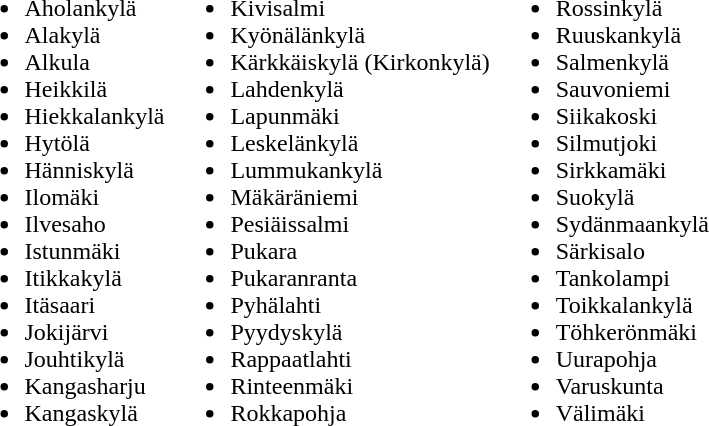<table>
<tr>
<td><br><ul><li>Aholankylä</li><li>Alakylä</li><li>Alkula</li><li>Heikkilä</li><li>Hiekkalankylä</li><li>Hytölä</li><li>Hänniskylä</li><li>Ilomäki</li><li>Ilvesaho</li><li>Istunmäki</li><li>Itikkakylä</li><li>Itäsaari</li><li>Jokijärvi</li><li>Jouhtikylä</li><li>Kangasharju</li><li>Kangaskylä</li></ul></td>
<td><br><ul><li>Kivisalmi</li><li>Kyönälänkylä</li><li>Kärkkäiskylä (Kirkonkylä)</li><li>Lahdenkylä</li><li>Lapunmäki</li><li>Leskelänkylä</li><li>Lummukankylä</li><li>Mäkäräniemi</li><li>Pesiäissalmi</li><li>Pukara</li><li>Pukaranranta</li><li>Pyhälahti</li><li>Pyydyskylä</li><li>Rappaatlahti</li><li>Rinteenmäki</li><li>Rokkapohja</li></ul></td>
<td><br><ul><li>Rossinkylä</li><li>Ruuskankylä</li><li>Salmenkylä</li><li>Sauvoniemi</li><li>Siikakoski</li><li>Silmutjoki</li><li>Sirkkamäki</li><li>Suokylä</li><li>Sydänmaankylä</li><li>Särkisalo</li><li>Tankolampi</li><li>Toikkalankylä</li><li>Töhkerönmäki</li><li>Uurapohja</li><li>Varuskunta</li><li>Välimäki</li></ul></td>
</tr>
</table>
